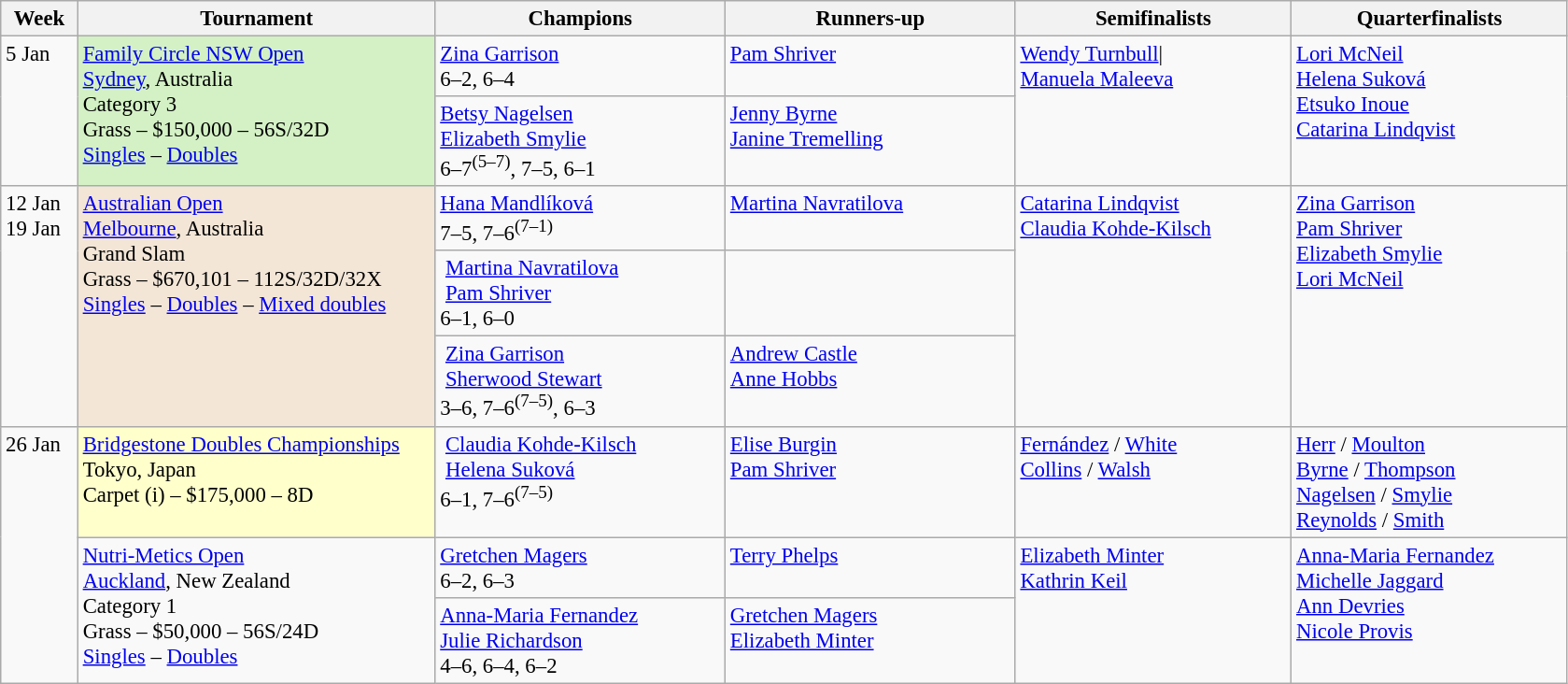<table class=wikitable style=font-size:95%>
<tr>
<th style="width:48px;">Week</th>
<th style="width:248px;">Tournament</th>
<th style="width:200px;">Champions</th>
<th style="width:200px;">Runners-up</th>
<th style="width:190px;">Semifinalists</th>
<th style="width:190px;">Quarterfinalists</th>
</tr>
<tr valign="top">
<td rowspan=2>5 Jan</td>
<td rowspan=2 style="background:#d4f1c5;"><a href='#'>Family Circle NSW Open</a><br> <a href='#'>Sydney</a>, Australia <br> Category 3 <br> Grass – $150,000 – 56S/32D <br><a href='#'>Singles</a> – <a href='#'>Doubles</a></td>
<td> <a href='#'>Zina Garrison</a><br>6–2, 6–4</td>
<td>  <a href='#'>Pam Shriver</a></td>
<td rowspan=2> <a href='#'>Wendy Turnbull</a>|<br> <a href='#'>Manuela Maleeva</a></td>
<td rowspan=2> <a href='#'>Lori McNeil</a><br> <a href='#'>Helena Suková</a><br> <a href='#'>Etsuko Inoue</a><br> <a href='#'>Catarina Lindqvist</a></td>
</tr>
<tr valign="top">
<td> <a href='#'>Betsy Nagelsen</a><br> <a href='#'>Elizabeth Smylie</a><br>6–7<sup>(5–7)</sup>, 7–5, 6–1</td>
<td> <a href='#'>Jenny Byrne</a> <br> <a href='#'>Janine Tremelling</a></td>
</tr>
<tr valign=top>
<td rowspan=3>12 Jan<br>19 Jan</td>
<td rowspan=3 style="background:#F3E6D7;"><a href='#'>Australian Open</a><br> <a href='#'>Melbourne</a>, Australia<br>Grand Slam <br>Grass – $670,101 – 112S/32D/32X <br><a href='#'>Singles</a> – <a href='#'>Doubles</a> – <a href='#'>Mixed doubles</a></td>
<td> <a href='#'>Hana Mandlíková</a> <br>7–5, 7–6<sup>(7–1)</sup></td>
<td> <a href='#'>Martina Navratilova</a></td>
<td rowspan=3> <a href='#'>Catarina Lindqvist</a> <br> <a href='#'>Claudia Kohde-Kilsch</a></td>
<td rowspan=3> <a href='#'>Zina Garrison</a> <br> <a href='#'>Pam Shriver</a><br>  <a href='#'>Elizabeth Smylie</a> <br> <a href='#'>Lori McNeil</a></td>
</tr>
<tr valign="top">
<td> <a href='#'>Martina Navratilova</a><br> <a href='#'>Pam Shriver</a> <br>6–1, 6–0</td>
<td></td>
</tr>
<tr valign="top">
<td> <a href='#'>Zina Garrison</a><br> <a href='#'>Sherwood Stewart</a> <br>3–6, 7–6<sup>(7–5)</sup>, 6–3</td>
<td> <a href='#'>Andrew Castle</a><br>  <a href='#'>Anne Hobbs</a></td>
</tr>
<tr valign="top">
<td rowspan=3>26 Jan</td>
<td style="background:#ffffcc;"><a href='#'>Bridgestone Doubles Championships</a><br>Tokyo, Japan<br>Carpet (i) – $175,000 – 8D</td>
<td> <a href='#'>Claudia Kohde-Kilsch</a><br> <a href='#'>Helena Suková</a><br>6–1, 7–6<sup>(7–5)</sup></td>
<td> <a href='#'>Elise Burgin</a> <br>  <a href='#'>Pam Shriver</a></td>
<td> <a href='#'>Fernández</a> /  <a href='#'>White</a> <br>  <a href='#'>Collins</a> /  <a href='#'>Walsh</a></td>
<td> <a href='#'>Herr</a> /  <a href='#'>Moulton</a> <br>  <a href='#'>Byrne</a> /  <a href='#'>Thompson</a> <br>  <a href='#'>Nagelsen</a> /  <a href='#'>Smylie</a> <br>  <a href='#'>Reynolds</a> /  <a href='#'>Smith</a></td>
</tr>
<tr valign="top">
<td rowspan=2><a href='#'>Nutri-Metics Open</a><br><a href='#'>Auckland</a>, New Zealand <br> Category 1 <br> Grass – $50,000 – 56S/24D <br><a href='#'>Singles</a> – <a href='#'>Doubles</a></td>
<td> <a href='#'>Gretchen Magers</a><br>6–2, 6–3</td>
<td> <a href='#'>Terry Phelps</a></td>
<td rowspan=2> <a href='#'>Elizabeth Minter</a><br> <a href='#'>Kathrin Keil</a></td>
<td rowspan=2> <a href='#'>Anna-Maria Fernandez</a><br> <a href='#'>Michelle Jaggard</a><br> <a href='#'>Ann Devries</a><br> <a href='#'>Nicole Provis</a></td>
</tr>
<tr valign="top">
<td> <a href='#'>Anna-Maria Fernandez</a><br> <a href='#'>Julie Richardson</a><br>4–6, 6–4, 6–2</td>
<td> <a href='#'>Gretchen Magers</a><br> <a href='#'>Elizabeth Minter</a></td>
</tr>
</table>
